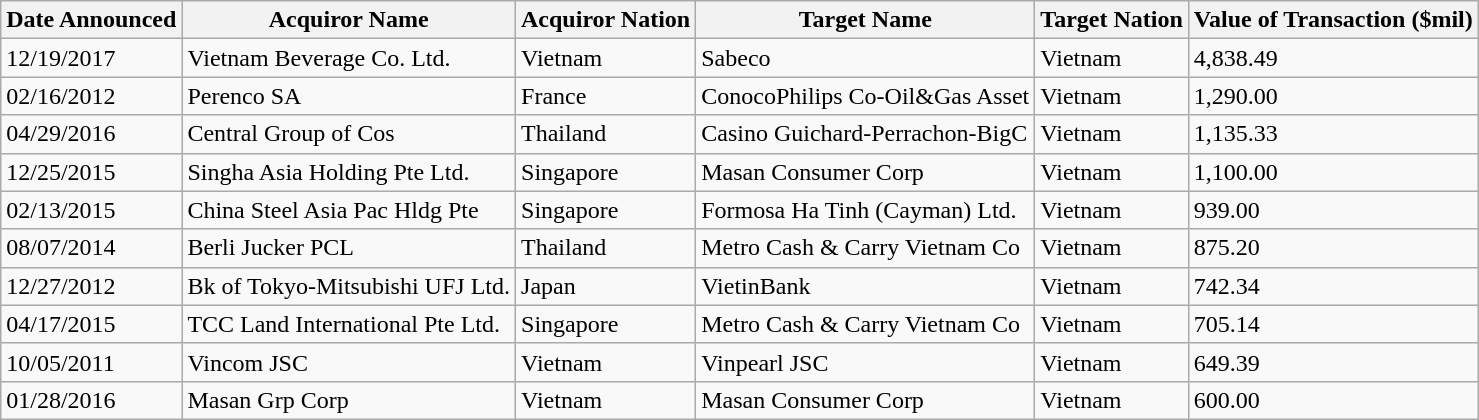<table class="wikitable">
<tr>
<th>Date Announced</th>
<th>Acquiror Name</th>
<th>Acquiror Nation</th>
<th>Target Name</th>
<th>Target Nation</th>
<th>Value of Transaction ($mil)</th>
</tr>
<tr>
<td>12/19/2017</td>
<td>Vietnam Beverage Co. Ltd.</td>
<td>Vietnam</td>
<td>Sabeco</td>
<td>Vietnam</td>
<td>4,838.49</td>
</tr>
<tr>
<td>02/16/2012</td>
<td>Perenco SA</td>
<td>France</td>
<td>ConocoPhilips Co-Oil&Gas Asset</td>
<td>Vietnam</td>
<td>1,290.00</td>
</tr>
<tr>
<td>04/29/2016</td>
<td>Central Group of Cos</td>
<td>Thailand</td>
<td>Casino Guichard-Perrachon-BigC</td>
<td>Vietnam</td>
<td>1,135.33</td>
</tr>
<tr>
<td>12/25/2015</td>
<td>Singha Asia Holding Pte Ltd.</td>
<td>Singapore</td>
<td>Masan Consumer Corp</td>
<td>Vietnam</td>
<td>1,100.00</td>
</tr>
<tr>
<td>02/13/2015</td>
<td>China Steel Asia Pac Hldg Pte</td>
<td>Singapore</td>
<td>Formosa Ha Tinh (Cayman) Ltd.</td>
<td>Vietnam</td>
<td>939.00</td>
</tr>
<tr>
<td>08/07/2014</td>
<td>Berli Jucker PCL</td>
<td>Thailand</td>
<td>Metro Cash & Carry Vietnam Co</td>
<td>Vietnam</td>
<td>875.20</td>
</tr>
<tr>
<td>12/27/2012</td>
<td>Bk of Tokyo-Mitsubishi UFJ Ltd.</td>
<td>Japan</td>
<td>VietinBank</td>
<td>Vietnam</td>
<td>742.34</td>
</tr>
<tr>
<td>04/17/2015</td>
<td>TCC Land International Pte Ltd.</td>
<td>Singapore</td>
<td>Metro Cash & Carry Vietnam Co</td>
<td>Vietnam</td>
<td>705.14</td>
</tr>
<tr>
<td>10/05/2011</td>
<td>Vincom JSC</td>
<td>Vietnam</td>
<td>Vinpearl JSC</td>
<td>Vietnam</td>
<td>649.39</td>
</tr>
<tr>
<td>01/28/2016</td>
<td>Masan Grp Corp</td>
<td>Vietnam</td>
<td>Masan Consumer Corp</td>
<td>Vietnam</td>
<td>600.00</td>
</tr>
</table>
